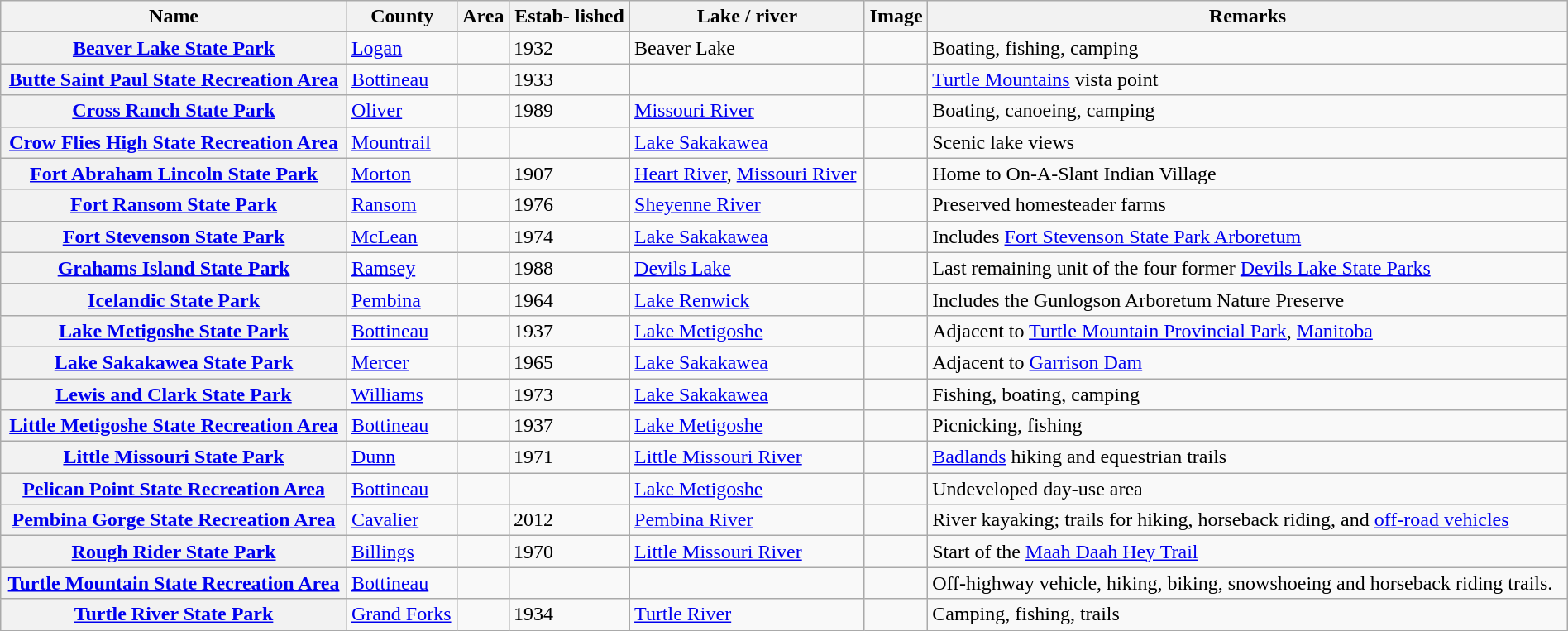<table class="wikitable sortable" style="width:100%">
<tr>
<th style="width:*;" scope="col">Name</th>
<th style="width:*;" scope="col">County</th>
<th style="width:*;" scope="col">Area</th>
<th style="width:*;" scope="col">Estab- lished</th>
<th style="width:*;" scope="col">Lake / river</th>
<th style="width:*;" class="unsortable" scope="col">Image</th>
<th style="width:*;" class="unsortable" scope="col">Remarks</th>
</tr>
<tr>
<th scope="row"><a href='#'>Beaver Lake State Park</a></th>
<td><a href='#'>Logan</a></td>
<td></td>
<td>1932</td>
<td>Beaver Lake</td>
<td></td>
<td>Boating, fishing, camping</td>
</tr>
<tr>
<th scope="row"><a href='#'>Butte Saint Paul State Recreation Area</a></th>
<td><a href='#'>Bottineau</a></td>
<td></td>
<td>1933</td>
<td></td>
<td></td>
<td><a href='#'>Turtle Mountains</a> vista point</td>
</tr>
<tr>
<th scope="row"><a href='#'>Cross Ranch State Park</a></th>
<td><a href='#'>Oliver</a></td>
<td></td>
<td>1989</td>
<td><a href='#'>Missouri River</a></td>
<td></td>
<td>Boating, canoeing, camping</td>
</tr>
<tr>
<th scope="row"><a href='#'>Crow Flies High State Recreation Area</a></th>
<td><a href='#'>Mountrail</a></td>
<td></td>
<td></td>
<td><a href='#'>Lake Sakakawea</a></td>
<td></td>
<td>Scenic lake views</td>
</tr>
<tr>
<th scope="row"><a href='#'>Fort Abraham Lincoln State Park</a></th>
<td><a href='#'>Morton</a></td>
<td></td>
<td>1907</td>
<td><a href='#'>Heart River</a>, <a href='#'>Missouri River</a></td>
<td></td>
<td>Home to On-A-Slant Indian Village</td>
</tr>
<tr>
<th scope="row"><a href='#'>Fort Ransom State Park</a></th>
<td><a href='#'>Ransom</a></td>
<td></td>
<td>1976</td>
<td><a href='#'>Sheyenne River</a></td>
<td></td>
<td>Preserved homesteader farms</td>
</tr>
<tr>
<th scope="row"><a href='#'>Fort Stevenson State Park</a></th>
<td><a href='#'>McLean</a></td>
<td></td>
<td>1974</td>
<td><a href='#'>Lake Sakakawea</a></td>
<td></td>
<td>Includes <a href='#'>Fort Stevenson State Park Arboretum</a></td>
</tr>
<tr>
<th scope="row"><a href='#'>Grahams Island State Park</a></th>
<td><a href='#'>Ramsey</a></td>
<td></td>
<td>1988</td>
<td><a href='#'>Devils Lake</a></td>
<td></td>
<td>Last remaining unit of the four former <a href='#'>Devils Lake State Parks</a></td>
</tr>
<tr>
<th scope="row"><a href='#'>Icelandic State Park</a></th>
<td><a href='#'>Pembina</a></td>
<td></td>
<td>1964</td>
<td><a href='#'>Lake Renwick</a></td>
<td></td>
<td>Includes the Gunlogson Arboretum Nature Preserve</td>
</tr>
<tr>
<th scope="row"><a href='#'>Lake Metigoshe State Park</a></th>
<td><a href='#'>Bottineau</a></td>
<td></td>
<td>1937</td>
<td><a href='#'>Lake Metigoshe</a></td>
<td></td>
<td>Adjacent to <a href='#'>Turtle Mountain Provincial Park</a>, <a href='#'>Manitoba</a></td>
</tr>
<tr>
<th scope="row"><a href='#'>Lake Sakakawea State Park</a></th>
<td><a href='#'>Mercer</a></td>
<td></td>
<td>1965</td>
<td><a href='#'>Lake Sakakawea</a></td>
<td></td>
<td>Adjacent to <a href='#'>Garrison Dam</a></td>
</tr>
<tr>
<th scope="row"><a href='#'>Lewis and Clark State Park</a></th>
<td><a href='#'>Williams</a></td>
<td></td>
<td>1973</td>
<td><a href='#'>Lake Sakakawea</a></td>
<td></td>
<td>Fishing, boating, camping</td>
</tr>
<tr>
<th scope="row"><a href='#'>Little Metigoshe State Recreation Area</a></th>
<td><a href='#'>Bottineau</a></td>
<td></td>
<td>1937</td>
<td><a href='#'>Lake Metigoshe</a></td>
<td></td>
<td>Picnicking, fishing</td>
</tr>
<tr>
<th scope="row"><a href='#'>Little Missouri State Park</a></th>
<td><a href='#'>Dunn</a></td>
<td></td>
<td>1971</td>
<td><a href='#'>Little Missouri River</a></td>
<td></td>
<td><a href='#'>Badlands</a> hiking and equestrian trails</td>
</tr>
<tr>
<th scope="row"><a href='#'>Pelican Point State Recreation Area</a></th>
<td><a href='#'>Bottineau</a></td>
<td></td>
<td></td>
<td><a href='#'>Lake Metigoshe</a></td>
<td></td>
<td>Undeveloped day-use area</td>
</tr>
<tr>
<th scope="row"><a href='#'>Pembina Gorge State Recreation Area</a></th>
<td><a href='#'>Cavalier</a></td>
<td></td>
<td>2012</td>
<td><a href='#'>Pembina River</a></td>
<td></td>
<td>River kayaking; trails for hiking, horseback riding, and <a href='#'>off-road vehicles</a></td>
</tr>
<tr>
<th scope="row"><a href='#'>Rough Rider State Park</a></th>
<td><a href='#'>Billings</a></td>
<td></td>
<td>1970</td>
<td><a href='#'>Little Missouri River</a></td>
<td></td>
<td>Start of the <a href='#'>Maah Daah Hey Trail</a></td>
</tr>
<tr>
<th scope="row"><a href='#'>Turtle Mountain State Recreation Area</a></th>
<td><a href='#'>Bottineau</a></td>
<td></td>
<td></td>
<td></td>
<td></td>
<td>Off-highway vehicle, hiking, biking, snowshoeing and horseback riding trails.</td>
</tr>
<tr>
<th scope="row"><a href='#'>Turtle River State Park</a></th>
<td><a href='#'>Grand Forks</a></td>
<td></td>
<td>1934</td>
<td><a href='#'>Turtle River</a></td>
<td></td>
<td>Camping, fishing, trails</td>
</tr>
</table>
